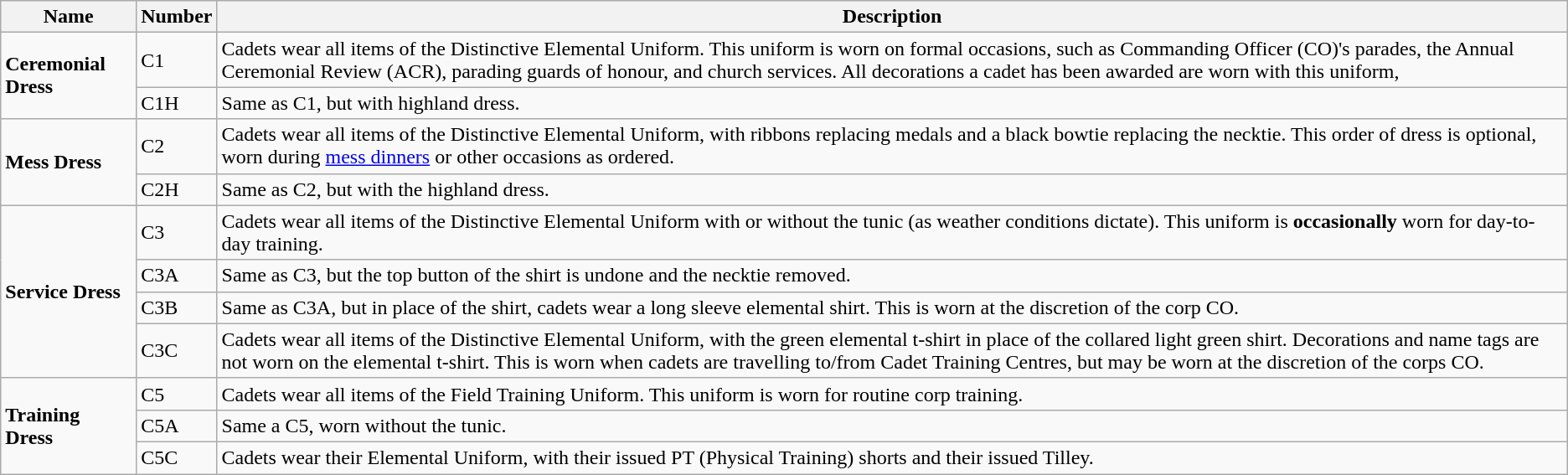<table class="wikitable">
<tr>
<th>Name</th>
<th>Number</th>
<th>Description</th>
</tr>
<tr>
<td rowspan="2"><strong>Ceremonial Dress</strong></td>
<td>C1</td>
<td>Cadets wear all items of the Distinctive Elemental Uniform. This uniform is worn on formal occasions, such as Commanding Officer (CO)'s parades, the Annual Ceremonial Review (ACR), parading guards of honour, and church services. All decorations a cadet has been awarded are worn with this uniform,</td>
</tr>
<tr>
<td>C1H</td>
<td>Same as C1, but with highland dress.</td>
</tr>
<tr>
<td rowspan="2"><strong>Mess Dress</strong></td>
<td>C2</td>
<td>Cadets wear all items of the Distinctive Elemental Uniform, with ribbons replacing medals and a black bowtie replacing the necktie. This order of dress is optional, worn during <a href='#'>mess dinners</a> or other occasions as ordered.</td>
</tr>
<tr>
<td>C2H</td>
<td>Same as C2, but with the highland dress.</td>
</tr>
<tr>
<td rowspan="4"><strong>Service Dress</strong></td>
<td>C3</td>
<td>Cadets wear all items of the Distinctive Elemental Uniform with or without the tunic (as weather conditions dictate). This uniform is <strong>occasionally</strong> worn for day-to-day training.</td>
</tr>
<tr>
<td>C3A</td>
<td>Same as C3, but the top button of the shirt is undone and the necktie removed.</td>
</tr>
<tr>
<td>C3B</td>
<td>Same as C3A, but in place of the shirt, cadets wear a long sleeve elemental shirt. This is worn at the discretion of the corp CO.</td>
</tr>
<tr>
<td>C3C</td>
<td>Cadets wear all items of the Distinctive Elemental Uniform, with the green elemental t-shirt in place of the collared light green shirt. Decorations and name tags are not worn on the elemental t-shirt. This is worn when cadets are travelling to/from Cadet Training Centres, but may be worn at the discretion of the corps CO.</td>
</tr>
<tr>
<td rowspan="4"><strong>Training Dress</strong></td>
<td>C5</td>
<td>Cadets wear all items of the Field Training Uniform. This uniform is worn for routine corp training.</td>
</tr>
<tr>
<td>C5A</td>
<td>Same a C5, worn without the tunic.</td>
</tr>
<tr>
<td>C5C</td>
<td>Cadets wear their Elemental Uniform, with their issued PT (Physical Training) shorts and their issued Tilley.</td>
</tr>
</table>
